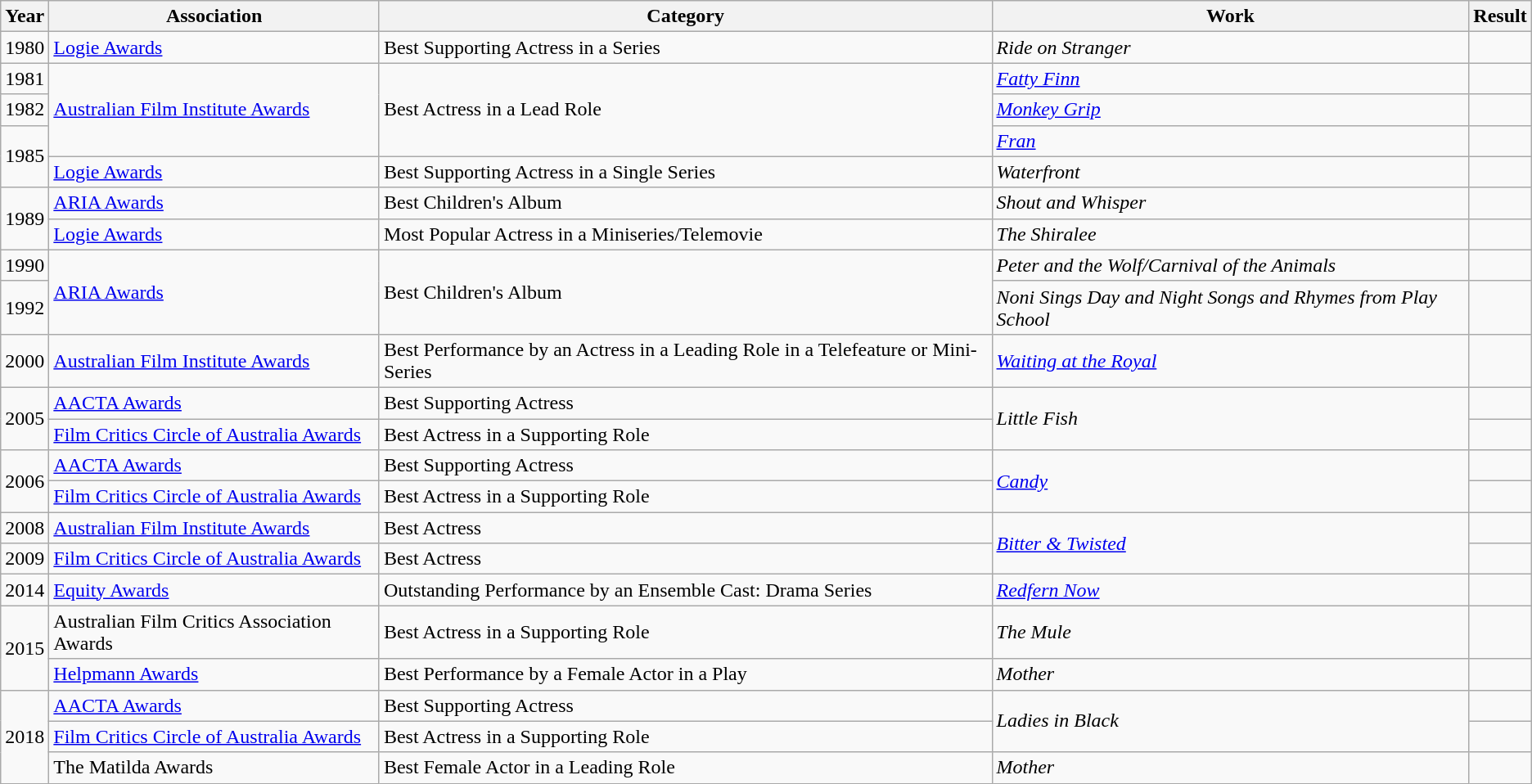<table class="wikitable">
<tr>
<th>Year</th>
<th>Association</th>
<th>Category</th>
<th>Work</th>
<th>Result</th>
</tr>
<tr>
<td>1980</td>
<td><a href='#'>Logie Awards</a></td>
<td>Best Supporting Actress in a Series</td>
<td><em>Ride on Stranger</em></td>
<td></td>
</tr>
<tr>
<td>1981</td>
<td rowspan="3"><a href='#'>Australian Film Institute Awards</a></td>
<td rowspan="3">Best Actress in a Lead Role</td>
<td><em><a href='#'>Fatty Finn</a></em></td>
<td></td>
</tr>
<tr>
<td>1982</td>
<td><em><a href='#'>Monkey Grip</a></em></td>
<td></td>
</tr>
<tr>
<td rowspan="2">1985</td>
<td><em><a href='#'>Fran</a></em></td>
<td></td>
</tr>
<tr>
<td><a href='#'>Logie Awards</a></td>
<td>Best Supporting Actress in a Single Series</td>
<td><em>Waterfront</em></td>
<td></td>
</tr>
<tr>
<td rowspan="2">1989</td>
<td><a href='#'>ARIA Awards</a></td>
<td>Best Children's Album</td>
<td><em>Shout and Whisper</em></td>
<td></td>
</tr>
<tr>
<td><a href='#'>Logie Awards</a></td>
<td>Most Popular Actress in a Miniseries/Telemovie</td>
<td><em>The Shiralee</em></td>
<td></td>
</tr>
<tr>
<td>1990</td>
<td rowspan="2"><a href='#'>ARIA Awards</a></td>
<td rowspan="2">Best Children's Album</td>
<td><em>Peter and the Wolf/Carnival of the Animals</em></td>
<td></td>
</tr>
<tr>
<td>1992</td>
<td><em>Noni Sings Day and Night Songs and Rhymes from Play School</em></td>
<td></td>
</tr>
<tr>
<td>2000</td>
<td><a href='#'>Australian Film Institute Awards</a></td>
<td>Best Performance by an Actress in a Leading Role in a Telefeature or Mini-Series</td>
<td><em><a href='#'>Waiting at the Royal</a></em></td>
<td></td>
</tr>
<tr>
<td rowspan="2">2005</td>
<td><a href='#'>AACTA Awards</a></td>
<td>Best Supporting Actress</td>
<td rowspan="2"><em>Little Fish</em></td>
<td></td>
</tr>
<tr>
<td><a href='#'>Film Critics Circle of Australia Awards</a></td>
<td>Best Actress in a Supporting Role</td>
<td></td>
</tr>
<tr>
<td rowspan="2">2006</td>
<td><a href='#'>AACTA Awards</a></td>
<td>Best Supporting Actress</td>
<td rowspan="2"><em><a href='#'>Candy</a></em></td>
<td></td>
</tr>
<tr>
<td><a href='#'>Film Critics Circle of Australia Awards</a></td>
<td>Best Actress in a Supporting Role</td>
<td></td>
</tr>
<tr>
<td>2008</td>
<td><a href='#'>Australian Film Institute Awards</a></td>
<td>Best Actress</td>
<td rowspan="2"><em><a href='#'>Bitter & Twisted</a></em></td>
<td></td>
</tr>
<tr>
<td>2009</td>
<td><a href='#'>Film Critics Circle of Australia Awards</a></td>
<td>Best Actress</td>
<td></td>
</tr>
<tr>
<td>2014</td>
<td><a href='#'>Equity Awards</a></td>
<td>Outstanding Performance by an Ensemble Cast: Drama Series</td>
<td><em><a href='#'>Redfern Now</a></em></td>
<td></td>
</tr>
<tr>
<td rowspan="2">2015</td>
<td>Australian Film Critics Association Awards</td>
<td>Best Actress in a Supporting Role</td>
<td><em>The Mule</em></td>
<td></td>
</tr>
<tr>
<td><a href='#'>Helpmann Awards</a></td>
<td>Best Performance by a Female Actor in a Play</td>
<td><em>Mother</em></td>
<td></td>
</tr>
<tr>
<td rowspan="3">2018</td>
<td><a href='#'>AACTA Awards</a></td>
<td>Best Supporting Actress</td>
<td rowspan="2"><em>Ladies in Black</em></td>
<td></td>
</tr>
<tr>
<td><a href='#'>Film Critics Circle of Australia Awards</a></td>
<td>Best Actress in a Supporting Role</td>
<td></td>
</tr>
<tr>
<td>The Matilda Awards</td>
<td>Best Female Actor in a Leading Role</td>
<td><em>Mother</em></td>
<td></td>
</tr>
</table>
